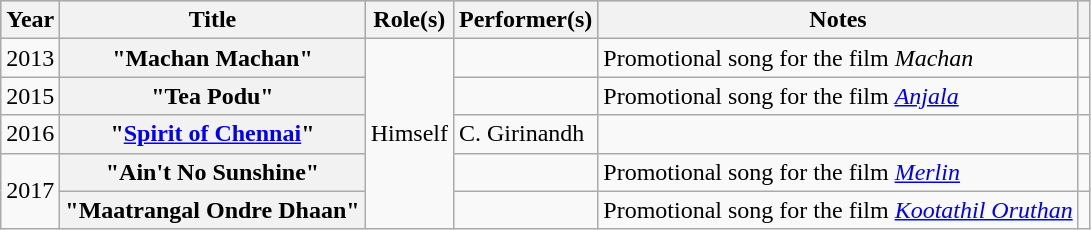<table class="wikitable sortable plainrowheaders" id="filmography">
<tr style="background:#ccc; text-align:center;">
<th scope="col" class="unsortable">Year</th>
<th scope="col" class="unsortable">Title</th>
<th scope="col" class="unsortable">Role(s)</th>
<th scope="col" class="unsortable">Performer(s)</th>
<th scope="col" class="unsortable">Notes</th>
<th scope="col" class="unsortable"></th>
</tr>
<tr>
<td>2013</td>
<th scope="row">"Machan Machan"</th>
<td rowspan="5">Himself</td>
<td></td>
<td>Promotional song for the film <em>Machan</em></td>
<td style="text-align:center;"><br></td>
</tr>
<tr>
<td>2015</td>
<th scope="row">"Tea Podu"</th>
<td></td>
<td>Promotional song for the film <em><a href='#'>Anjala</a></em></td>
<td style="text-align:center;"></td>
</tr>
<tr>
<td>2016</td>
<th scope="row">"<a href='#'>Spirit of Chennai</a>"</th>
<td>C. Girinandh</td>
<td></td>
<td style="text-align: center;"></td>
</tr>
<tr>
<td rowspan="2">2017</td>
<th scope="row">"Ain't No Sunshine"</th>
<td></td>
<td>Promotional song for the film <em><a href='#'>Merlin</a></em></td>
<td style="text-align:center;"></td>
</tr>
<tr>
<th scope="row">"Maatrangal Ondre Dhaan"</th>
<td></td>
<td>Promotional song for the film <em><a href='#'>Kootathil Oruthan</a></em></td>
<td style="text-align:center;"></td>
</tr>
</table>
